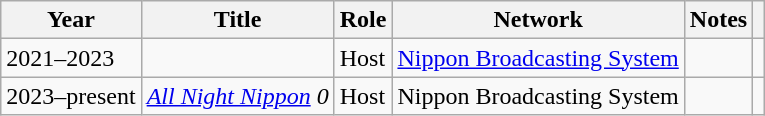<table class="wikitable sortable">
<tr>
<th>Year</th>
<th>Title</th>
<th>Role</th>
<th>Network</th>
<th>Notes</th>
<th class="unsortable"></th>
</tr>
<tr>
<td>2021–2023</td>
<td></td>
<td>Host</td>
<td><a href='#'>Nippon Broadcasting System</a></td>
<td></td>
<td></td>
</tr>
<tr>
<td>2023–present</td>
<td><em><a href='#'>All Night Nippon</a> 0</em></td>
<td>Host</td>
<td>Nippon Broadcasting System</td>
<td></td>
<td></td>
</tr>
</table>
